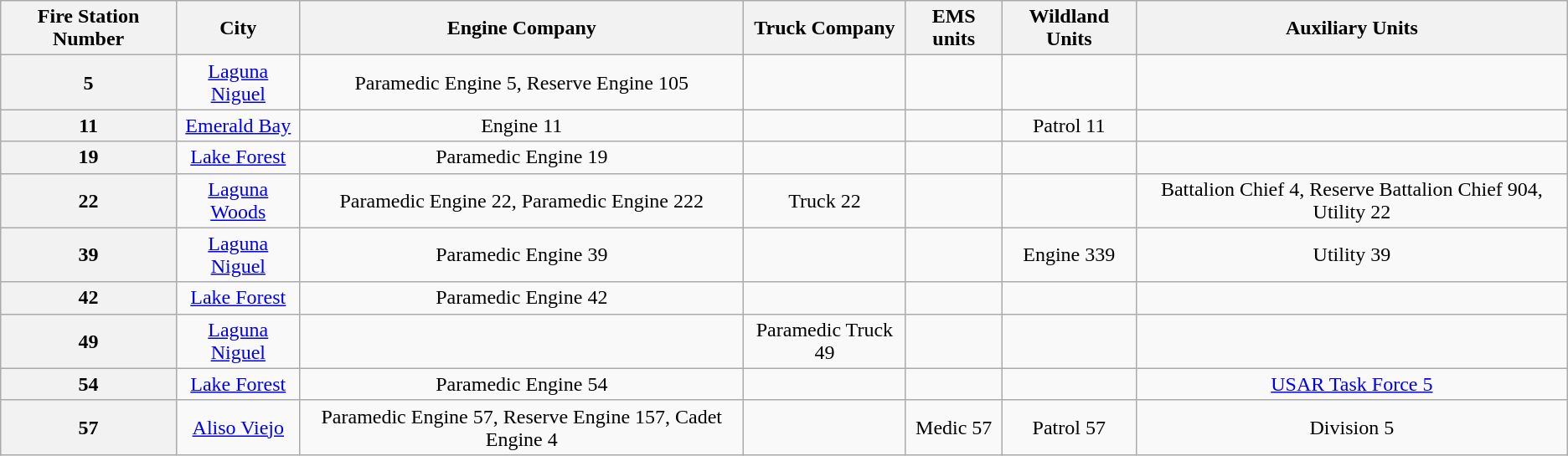<table class=wikitable style="text-align:center;">
<tr>
<th>Fire Station Number</th>
<th>City</th>
<th>Engine Company</th>
<th>Truck Company</th>
<th>EMS units</th>
<th>Wildland Units</th>
<th>Auxiliary Units</th>
</tr>
<tr>
<th>5</th>
<td><a href='#'>Laguna Niguel</a></td>
<td>Paramedic Engine 5, Reserve Engine 105</td>
<td></td>
<td></td>
<td></td>
<td></td>
</tr>
<tr>
<th>11</th>
<td><a href='#'>Emerald Bay</a></td>
<td>Engine 11</td>
<td></td>
<td></td>
<td>Patrol 11</td>
<td></td>
</tr>
<tr>
<th>19</th>
<td><a href='#'>Lake Forest</a></td>
<td>Paramedic Engine 19</td>
<td></td>
<td></td>
<td></td>
<td></td>
</tr>
<tr>
<th>22</th>
<td><a href='#'>Laguna Woods</a></td>
<td>Paramedic Engine 22, Paramedic Engine 222</td>
<td>Truck 22</td>
<td></td>
<td></td>
<td>Battalion Chief 4, Reserve Battalion Chief 904, Utility 22</td>
</tr>
<tr>
<th>39</th>
<td><a href='#'>Laguna Niguel</a></td>
<td>Paramedic Engine 39</td>
<td></td>
<td></td>
<td>Engine 339</td>
<td>Utility 39</td>
</tr>
<tr>
<th>42</th>
<td><a href='#'>Lake Forest</a></td>
<td>Paramedic Engine 42</td>
<td></td>
<td></td>
<td></td>
<td></td>
</tr>
<tr>
<th>49</th>
<td><a href='#'>Laguna Niguel</a></td>
<td></td>
<td>Paramedic Truck 49</td>
<td></td>
<td></td>
<td></td>
</tr>
<tr>
<th>54</th>
<td><a href='#'>Lake Forest</a></td>
<td>Paramedic Engine 54</td>
<td></td>
<td></td>
<td></td>
<td><a href='#'>USAR Task Force 5</a></td>
</tr>
<tr>
<th>57</th>
<td><a href='#'>Aliso Viejo</a></td>
<td>Paramedic Engine 57, Reserve Engine 157, Cadet Engine 4</td>
<td></td>
<td>Medic 57</td>
<td>Patrol 57</td>
<td>Division 5</td>
</tr>
</table>
